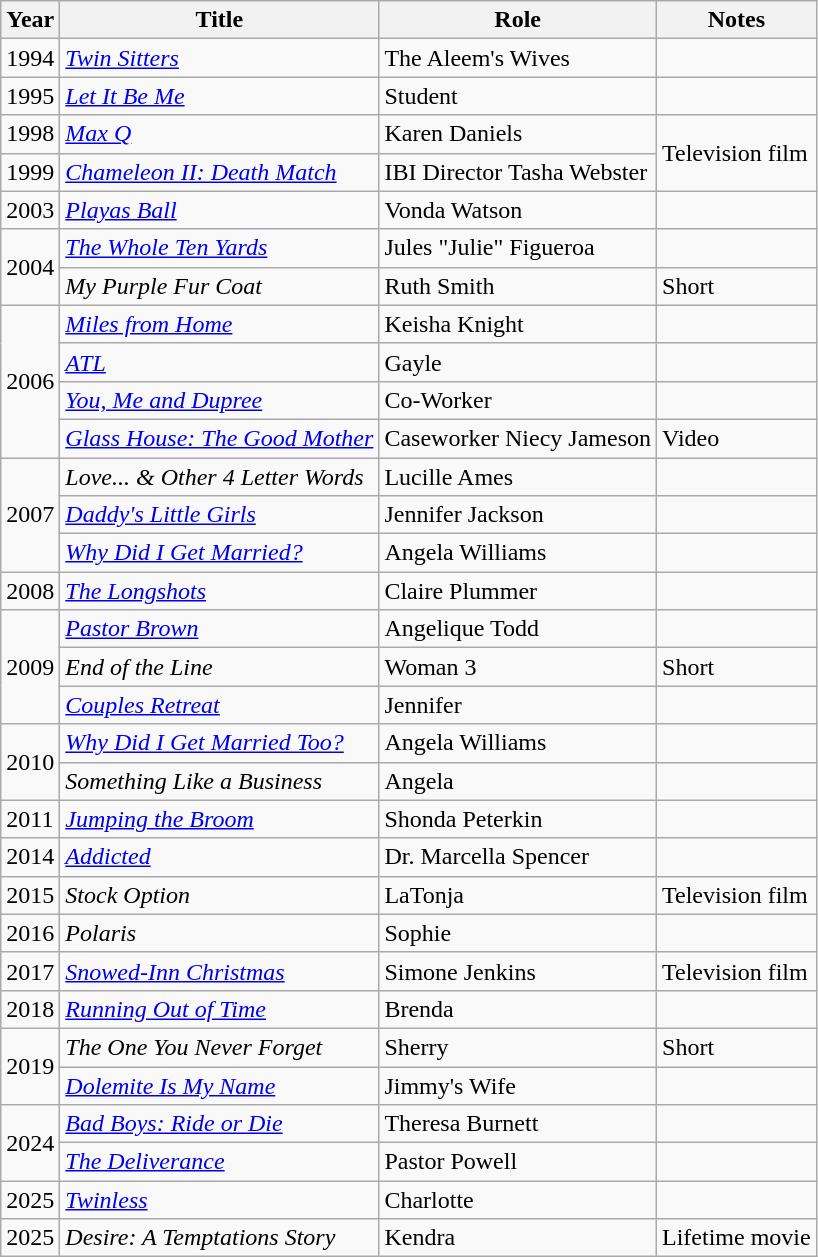<table class="wikitable sortable">
<tr>
<th>Year</th>
<th>Title</th>
<th>Role</th>
<th>Notes</th>
</tr>
<tr>
<td>1994</td>
<td><em><a href='#'>Twin Sitters</a></em></td>
<td>The Aleem's Wives</td>
<td></td>
</tr>
<tr>
<td>1995</td>
<td><em><a href='#'>Let It Be Me</a></em></td>
<td>Student</td>
<td></td>
</tr>
<tr>
<td>1998</td>
<td><em><a href='#'>Max Q</a></em></td>
<td>Karen Daniels</td>
<td rowspan="2">Television film</td>
</tr>
<tr>
<td>1999</td>
<td><em><a href='#'>Chameleon II: Death Match</a></em></td>
<td>IBI Director Tasha Webster</td>
</tr>
<tr>
<td>2003</td>
<td><em><a href='#'>Playas Ball</a></em></td>
<td>Vonda Watson</td>
<td></td>
</tr>
<tr>
<td rowspan="2">2004</td>
<td><em><a href='#'>The Whole Ten Yards</a></em></td>
<td>Jules "Julie" Figueroa</td>
<td></td>
</tr>
<tr>
<td><em>My Purple Fur Coat</em></td>
<td>Ruth Smith</td>
<td>Short</td>
</tr>
<tr>
<td rowspan="4">2006</td>
<td><em><a href='#'>Miles from Home</a></em></td>
<td>Keisha Knight</td>
<td></td>
</tr>
<tr>
<td><em><a href='#'>ATL</a></em></td>
<td>Gayle</td>
<td></td>
</tr>
<tr>
<td><em><a href='#'>You, Me and Dupree</a></em></td>
<td>Co-Worker</td>
<td></td>
</tr>
<tr>
<td><em><a href='#'>Glass House: The Good Mother</a></em></td>
<td>Caseworker Niecy Jameson</td>
<td>Video</td>
</tr>
<tr>
<td rowspan="3">2007</td>
<td><em>Love... & Other 4 Letter Words</em></td>
<td>Lucille Ames</td>
<td></td>
</tr>
<tr>
<td><em><a href='#'>Daddy's Little Girls</a></em></td>
<td>Jennifer Jackson</td>
<td></td>
</tr>
<tr>
<td><em><a href='#'>Why Did I Get Married?</a></em></td>
<td>Angela Williams</td>
<td></td>
</tr>
<tr>
<td>2008</td>
<td><em><a href='#'>The Longshots</a></em></td>
<td>Claire Plummer</td>
<td></td>
</tr>
<tr>
<td rowspan="3">2009</td>
<td><em><a href='#'>Pastor Brown</a></em></td>
<td>Angelique Todd</td>
<td></td>
</tr>
<tr>
<td><em>End of the Line</em></td>
<td>Woman 3</td>
<td>Short</td>
</tr>
<tr>
<td><em><a href='#'>Couples Retreat</a></em></td>
<td>Jennifer</td>
<td></td>
</tr>
<tr>
<td rowspan="2">2010</td>
<td><em><a href='#'>Why Did I Get Married Too?</a></em></td>
<td>Angela Williams</td>
<td></td>
</tr>
<tr>
<td><em>Something Like a Business</em></td>
<td>Angela</td>
<td></td>
</tr>
<tr>
<td>2011</td>
<td><em><a href='#'>Jumping the Broom</a></em></td>
<td>Shonda Peterkin</td>
<td></td>
</tr>
<tr>
<td>2014</td>
<td><em><a href='#'>Addicted</a></em></td>
<td>Dr. Marcella Spencer</td>
<td></td>
</tr>
<tr>
<td>2015</td>
<td><em>Stock Option</em></td>
<td>LaTonja</td>
<td>Television film</td>
</tr>
<tr>
<td>2016</td>
<td><em>Polaris</em></td>
<td>Sophie</td>
<td></td>
</tr>
<tr>
<td>2017</td>
<td><em><a href='#'>Snowed-Inn Christmas</a></em></td>
<td>Simone Jenkins</td>
<td>Television film</td>
</tr>
<tr>
<td>2018</td>
<td><em><a href='#'>Running Out of Time</a></em></td>
<td>Brenda</td>
<td></td>
</tr>
<tr>
<td rowspan="2">2019</td>
<td><em>The One You Never Forget</em></td>
<td>Sherry</td>
<td>Short</td>
</tr>
<tr>
<td><em><a href='#'>Dolemite Is My Name</a></em></td>
<td>Jimmy's Wife</td>
<td></td>
</tr>
<tr>
<td rowspan="2">2024</td>
<td><em><a href='#'>Bad Boys: Ride or Die</a></em></td>
<td>Theresa Burnett</td>
<td></td>
</tr>
<tr>
<td><em><a href='#'>The Deliverance</a></em></td>
<td>Pastor Powell</td>
<td></td>
</tr>
<tr>
<td>2025</td>
<td><em><a href='#'>Twinless</a></em></td>
<td>Charlotte</td>
<td></td>
</tr>
<tr>
<td>2025</td>
<td><em>Desire: A Temptations Story</em></td>
<td>Kendra</td>
<td>Lifetime movie</td>
</tr>
</table>
